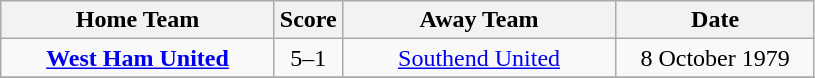<table class="wikitable" style="text-align:center;">
<tr>
<th width=175>Home Team</th>
<th width=20>Score</th>
<th width=175>Away Team</th>
<th width=125>Date</th>
</tr>
<tr>
<td><strong><a href='#'>West Ham United</a></strong></td>
<td>5–1</td>
<td><a href='#'>Southend United</a></td>
<td>8 October 1979</td>
</tr>
<tr>
</tr>
</table>
